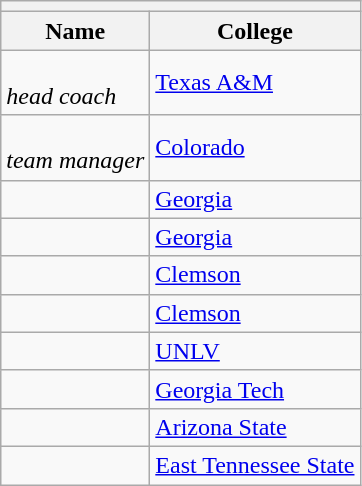<table class="wikitable sortable">
<tr>
<th colspan=2></th>
</tr>
<tr>
<th>Name</th>
<th>College</th>
</tr>
<tr>
<td><br><em>head coach</em></td>
<td><a href='#'>Texas A&M</a></td>
</tr>
<tr>
<td><br><em>team manager</em></td>
<td><a href='#'>Colorado</a></td>
</tr>
<tr>
<td></td>
<td><a href='#'>Georgia</a></td>
</tr>
<tr>
<td></td>
<td><a href='#'>Georgia</a></td>
</tr>
<tr>
<td></td>
<td><a href='#'>Clemson</a></td>
</tr>
<tr>
<td></td>
<td><a href='#'>Clemson</a></td>
</tr>
<tr>
<td></td>
<td><a href='#'>UNLV</a></td>
</tr>
<tr>
<td></td>
<td><a href='#'>Georgia Tech</a></td>
</tr>
<tr>
<td></td>
<td><a href='#'>Arizona State</a></td>
</tr>
<tr>
<td></td>
<td><a href='#'>East Tennessee State</a></td>
</tr>
</table>
